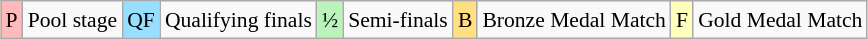<table class="wikitable" style="margin:0.5em auto; font-size:90%; line-height:1.25em;">
<tr>
<td style="background-color:#FFBBBB;text-align:center;">P</td>
<td>Pool stage</td>
<td style="background-color:#97DEFF;text-align:center;">QF</td>
<td>Qualifying finals</td>
<td style="background-color:#BBF3BB;text-align:center;">½</td>
<td>Semi-finals</td>
<td bgcolor="#FFDF80" align=center>B</td>
<td>Bronze Medal Match</td>
<td bgcolor="#FFFFBB" align=center>F</td>
<td>Gold Medal Match</td>
</tr>
</table>
